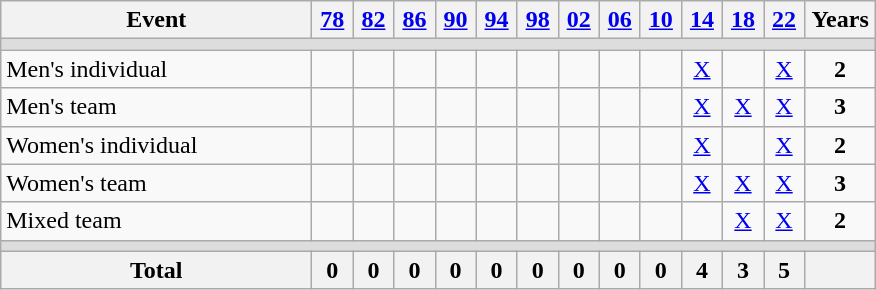<table class=wikitable style="text-align:center">
<tr>
<th width="200">Event</th>
<th width=20><a href='#'>78</a></th>
<th width=20><a href='#'>82</a></th>
<th width=20><a href='#'>86</a></th>
<th width=20><a href='#'>90</a></th>
<th width=20><a href='#'>94</a></th>
<th width=20><a href='#'>98</a></th>
<th width=20><a href='#'>02</a></th>
<th width=20><a href='#'>06</a></th>
<th width=20><a href='#'>10</a></th>
<th width=20><a href='#'>14</a></th>
<th width=20><a href='#'>18</a></th>
<th width=20><a href='#'>22</a></th>
<th width=40>Years</th>
</tr>
<tr bgcolor=#DDDDDD>
<td colspan=14></td>
</tr>
<tr>
<td align=left>Men's individual</td>
<td></td>
<td></td>
<td></td>
<td></td>
<td></td>
<td></td>
<td></td>
<td></td>
<td></td>
<td><a href='#'>X</a></td>
<td></td>
<td><a href='#'>X</a></td>
<td><strong>2</strong></td>
</tr>
<tr>
<td align=left>Men's team</td>
<td></td>
<td></td>
<td></td>
<td></td>
<td></td>
<td></td>
<td></td>
<td></td>
<td></td>
<td><a href='#'>X</a></td>
<td><a href='#'>X</a></td>
<td><a href='#'>X</a></td>
<td><strong>3</strong></td>
</tr>
<tr>
<td align=left>Women's individual</td>
<td></td>
<td></td>
<td></td>
<td></td>
<td></td>
<td></td>
<td></td>
<td></td>
<td></td>
<td><a href='#'>X</a></td>
<td></td>
<td><a href='#'>X</a></td>
<td><strong>2</strong></td>
</tr>
<tr>
<td align=left>Women's team</td>
<td></td>
<td></td>
<td></td>
<td></td>
<td></td>
<td></td>
<td></td>
<td></td>
<td></td>
<td><a href='#'>X</a></td>
<td><a href='#'>X</a></td>
<td><a href='#'>X</a></td>
<td><strong>3</strong></td>
</tr>
<tr>
<td align=left>Mixed team</td>
<td></td>
<td></td>
<td></td>
<td></td>
<td></td>
<td></td>
<td></td>
<td></td>
<td></td>
<td></td>
<td><a href='#'>X</a></td>
<td><a href='#'>X</a></td>
<td><strong>2</strong></td>
</tr>
<tr bgcolor=#DDDDDD>
<td colspan=14></td>
</tr>
<tr>
<th>Total</th>
<th>0</th>
<th>0</th>
<th>0</th>
<th>0</th>
<th>0</th>
<th>0</th>
<th>0</th>
<th>0</th>
<th>0</th>
<th>4</th>
<th>3</th>
<th>5</th>
<th></th>
</tr>
</table>
